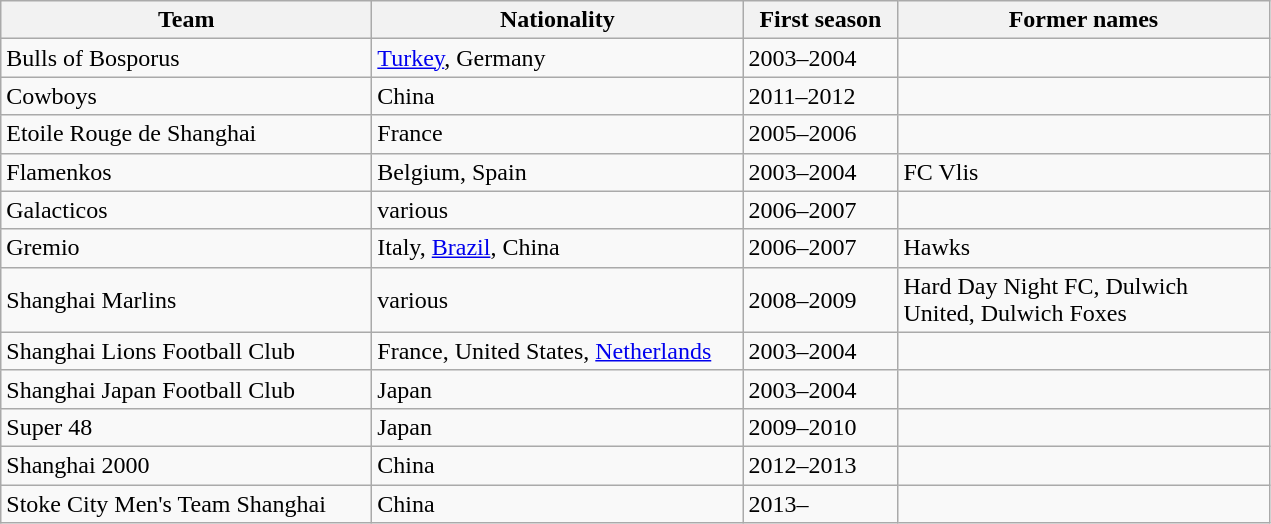<table class="wikitable" style="text-align: left;">
<tr>
<th style="width:15em;">Team</th>
<th style="width:15em;">Nationality</th>
<th style="width:6em;">First season</th>
<th style="width:15em;">Former names</th>
</tr>
<tr>
<td>Bulls of Bosporus</td>
<td><a href='#'>Turkey</a>, Germany</td>
<td>2003–2004</td>
<td></td>
</tr>
<tr>
<td>Cowboys</td>
<td>China</td>
<td>2011–2012</td>
<td></td>
</tr>
<tr>
<td>Etoile Rouge de Shanghai</td>
<td>France</td>
<td>2005–2006</td>
<td></td>
</tr>
<tr>
<td>Flamenkos</td>
<td>Belgium, Spain</td>
<td>2003–2004</td>
<td>FC Vlis</td>
</tr>
<tr>
<td>Galacticos</td>
<td>various</td>
<td>2006–2007</td>
<td></td>
</tr>
<tr>
<td>Gremio</td>
<td>Italy, <a href='#'>Brazil</a>, China</td>
<td>2006–2007</td>
<td>Hawks</td>
</tr>
<tr>
<td>Shanghai Marlins</td>
<td>various</td>
<td>2008–2009</td>
<td>Hard Day Night FC, Dulwich United, Dulwich Foxes</td>
</tr>
<tr>
<td>Shanghai Lions Football Club</td>
<td>France, United States, <a href='#'>Netherlands</a></td>
<td>2003–2004</td>
<td></td>
</tr>
<tr>
<td>Shanghai Japan Football Club</td>
<td>Japan</td>
<td>2003–2004</td>
<td></td>
</tr>
<tr>
<td>Super 48</td>
<td>Japan</td>
<td>2009–2010</td>
<td></td>
</tr>
<tr>
<td>Shanghai 2000</td>
<td>China</td>
<td>2012–2013</td>
<td></td>
</tr>
<tr>
<td>Stoke City Men's Team Shanghai</td>
<td>China</td>
<td>2013–</td>
<td></td>
</tr>
</table>
